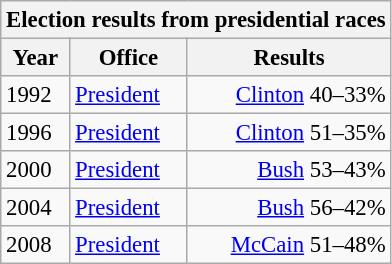<table class="wikitable" style="font-size:95%;">
<tr>
<th colspan="3">Election results from presidential races</th>
</tr>
<tr>
<th>Year</th>
<th>Office</th>
<th>Results</th>
</tr>
<tr>
<td>1992</td>
<td><a href='#'>President</a></td>
<td align="right" ><a href='#'>Clinton</a> 40–33%</td>
</tr>
<tr>
<td>1996</td>
<td><a href='#'>President</a></td>
<td align="right" ><a href='#'>Clinton</a> 51–35%</td>
</tr>
<tr>
<td>2000</td>
<td><a href='#'>President</a></td>
<td align="right" ><a href='#'>Bush</a> 53–43%</td>
</tr>
<tr>
<td>2004</td>
<td><a href='#'>President</a></td>
<td align="right" ><a href='#'>Bush</a> 56–42%</td>
</tr>
<tr>
<td>2008</td>
<td><a href='#'>President</a></td>
<td align="right" ><a href='#'>McCain</a> 51–48%</td>
</tr>
</table>
